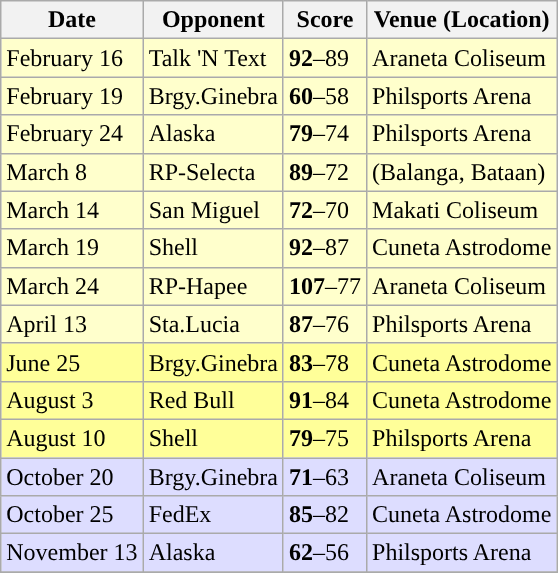<table class="wikitable sortable sortable">
<tr>
<th>Date</th>
<th>Opponent</th>
<th>Score</th>
<th>Venue (Location)</th>
</tr>
<tr bgcolor=#FFFFCC>
<td>February 16</td>
<td>Talk 'N Text</td>
<td><strong>92</strong>–89</td>
<td>Araneta Coliseum </td>
</tr>
<tr bgcolor=#FFFFCC>
<td>February 19</td>
<td>Brgy.Ginebra</td>
<td><strong>60</strong>–58</td>
<td>Philsports Arena</td>
</tr>
<tr bgcolor=#FFFFCC>
<td>February 24</td>
<td>Alaska</td>
<td><strong>79</strong>–74</td>
<td>Philsports Arena</td>
</tr>
<tr bgcolor=#FFFFCC>
<td>March 8</td>
<td>RP-Selecta</td>
<td><strong>89</strong>–72</td>
<td>(Balanga, Bataan) </td>
</tr>
<tr bgcolor=#FFFFCC>
<td>March 14</td>
<td>San Miguel</td>
<td><strong>72</strong>–70</td>
<td>Makati Coliseum</td>
</tr>
<tr bgcolor=#FFFFCC>
<td>March 19</td>
<td>Shell</td>
<td><strong>92</strong>–87</td>
<td>Cuneta Astrodome</td>
</tr>
<tr bgcolor=#FFFFCC>
<td>March 24</td>
<td>RP-Hapee</td>
<td><strong>107</strong>–77</td>
<td>Araneta Coliseum</td>
</tr>
<tr bgcolor=#FFFFCC>
<td>April 13</td>
<td>Sta.Lucia</td>
<td><strong>87</strong>–76</td>
<td>Philsports Arena</td>
</tr>
<tr bgcolor=#FFFF99>
<td>June 25</td>
<td>Brgy.Ginebra</td>
<td><strong>83</strong>–78</td>
<td>Cuneta Astrodome</td>
</tr>
<tr bgcolor=#FFFF99>
<td>August 3</td>
<td>Red Bull</td>
<td><strong>91</strong>–84</td>
<td>Cuneta Astrodome </td>
</tr>
<tr bgcolor=#FFFF99>
<td>August 10</td>
<td>Shell</td>
<td><strong>79</strong>–75</td>
<td>Philsports Arena</td>
</tr>
<tr bgcolor=#DDDDFF>
<td>October 20</td>
<td>Brgy.Ginebra</td>
<td><strong>71</strong>–63</td>
<td>Araneta Coliseum</td>
</tr>
<tr bgcolor=#DDDDFF>
<td>October 25</td>
<td>FedEx</td>
<td><strong>85</strong>–82</td>
<td>Cuneta Astrodome</td>
</tr>
<tr bgcolor=#DDDDFF>
<td>November 13</td>
<td>Alaska</td>
<td><strong>62</strong>–56</td>
<td>Philsports Arena</td>
</tr>
<tr>
</tr>
</table>
